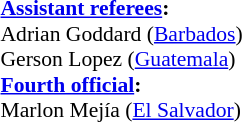<table width=50% style="font-size: 90%">
<tr>
<td><br><br><strong><a href='#'>Assistant referees</a>:</strong>
<br>Adrian Goddard (<a href='#'>Barbados</a>)
<br>Gerson Lopez (<a href='#'>Guatemala</a>)
<br><strong><a href='#'>Fourth official</a>:</strong>
<br>Marlon Mejía (<a href='#'>El Salvador</a>)</td>
</tr>
</table>
